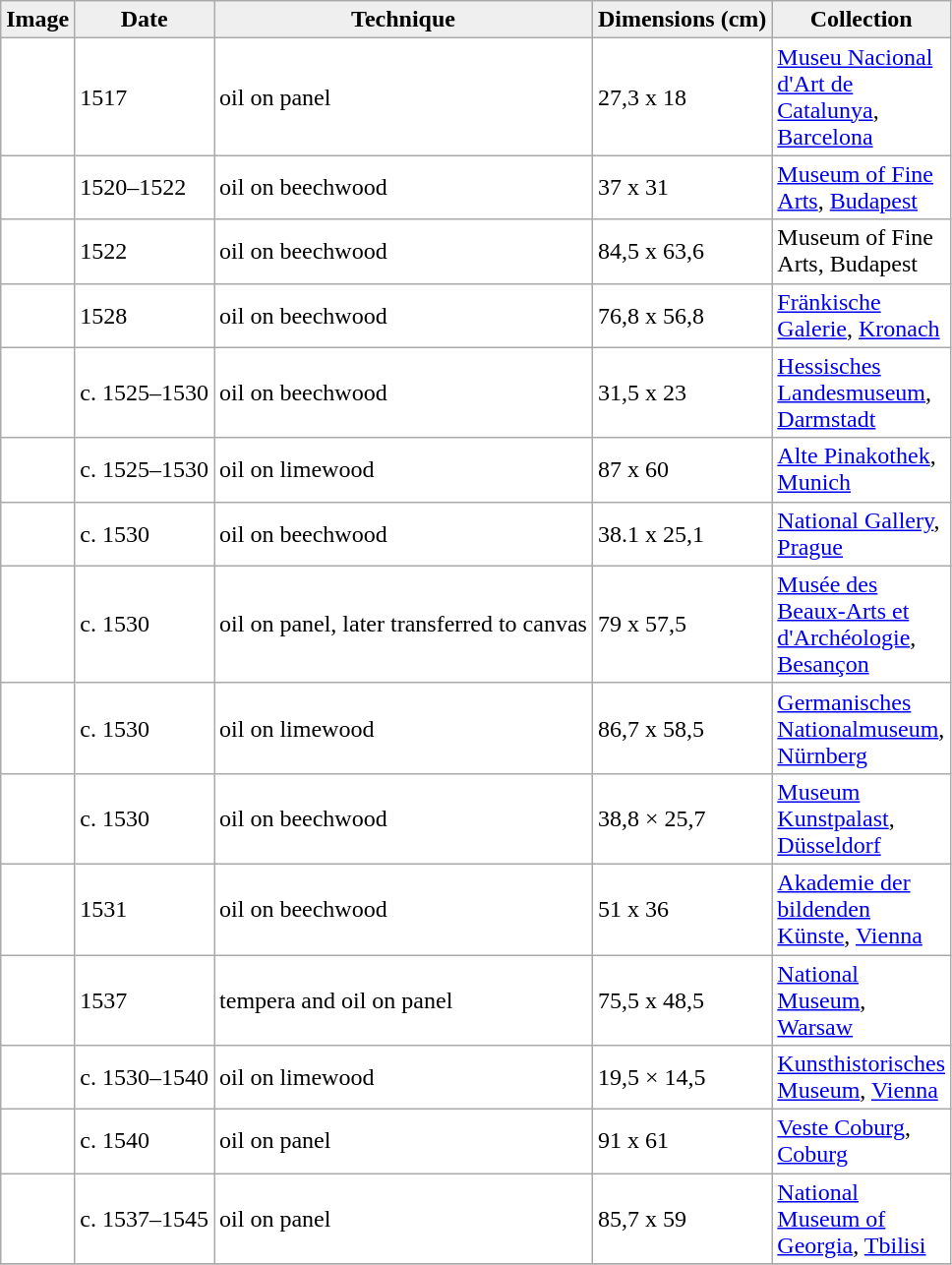<table class="wikitable sortable" border="0" style="background:#ffffff">
<tr>
<th style="background:#efefef;">Image</th>
<th style="background:#efefef;">Date</th>
<th style="background:#efefef;">Technique</th>
<th style="background:#efefef;">Dimensions (cm)</th>
<th style="background:#efefef;" width=10 px>Collection</th>
</tr>
<tr>
<td></td>
<td>1517</td>
<td>oil on panel</td>
<td>27,3 x 18</td>
<td><a href='#'>Museu Nacional d'Art de Catalunya</a>, <a href='#'>Barcelona</a></td>
</tr>
<tr>
<td></td>
<td>1520–1522</td>
<td>oil on beechwood</td>
<td>37 x 31</td>
<td><a href='#'>Museum of Fine Arts</a>, <a href='#'>Budapest</a></td>
</tr>
<tr>
<td></td>
<td>1522</td>
<td>oil on beechwood</td>
<td>84,5 x 63,6</td>
<td>Museum of Fine Arts, Budapest</td>
</tr>
<tr>
<td></td>
<td>1528</td>
<td>oil on beechwood</td>
<td>76,8 x 56,8</td>
<td><a href='#'>Fränkische Galerie</a>, <a href='#'>Kronach</a></td>
</tr>
<tr>
<td></td>
<td>c. 1525–1530</td>
<td>oil on beechwood</td>
<td>31,5 x 23</td>
<td><a href='#'>Hessisches Landesmuseum</a>, <a href='#'>Darmstadt</a></td>
</tr>
<tr>
<td></td>
<td>c. 1525–1530</td>
<td>oil on limewood</td>
<td>87 x 60</td>
<td><a href='#'>Alte Pinakothek</a>, <a href='#'>Munich</a></td>
</tr>
<tr>
<td></td>
<td>c. 1530</td>
<td>oil on beechwood</td>
<td>38.1 x 25,1</td>
<td><a href='#'>National Gallery</a>, <a href='#'>Prague</a></td>
</tr>
<tr>
<td></td>
<td>c. 1530</td>
<td>oil on panel, later transferred to canvas</td>
<td>79 x 57,5</td>
<td><a href='#'>Musée des Beaux-Arts et d'Archéologie</a>, <a href='#'>Besançon</a></td>
</tr>
<tr>
<td></td>
<td>c. 1530</td>
<td>oil on limewood</td>
<td>86,7 x 58,5</td>
<td><a href='#'>Germanisches Nationalmuseum</a>, <a href='#'>Nürnberg</a></td>
</tr>
<tr>
<td></td>
<td>c. 1530</td>
<td>oil on beechwood</td>
<td>38,8 × 25,7</td>
<td><a href='#'>Museum Kunstpalast</a>, <a href='#'>Düsseldorf</a></td>
</tr>
<tr>
<td></td>
<td>1531</td>
<td>oil on beechwood</td>
<td>51 x 36</td>
<td><a href='#'>Akademie der bildenden Künste</a>, <a href='#'>Vienna</a></td>
</tr>
<tr>
<td></td>
<td>1537</td>
<td>tempera and oil on panel</td>
<td>75,5 x 48,5</td>
<td><a href='#'>National Museum</a>, <a href='#'>Warsaw</a></td>
</tr>
<tr>
<td></td>
<td>c. 1530–1540</td>
<td>oil on limewood</td>
<td>19,5 × 14,5</td>
<td><a href='#'>Kunsthistorisches Museum</a>, <a href='#'>Vienna</a></td>
</tr>
<tr>
<td></td>
<td>c. 1540</td>
<td>oil on panel</td>
<td>91 x 61</td>
<td><a href='#'>Veste Coburg</a>, <a href='#'>Coburg</a></td>
</tr>
<tr>
<td></td>
<td>c. 1537–1545</td>
<td>oil on panel</td>
<td>85,7 x 59</td>
<td><a href='#'>National Museum of Georgia</a>, <a href='#'>Tbilisi</a></td>
</tr>
<tr>
</tr>
</table>
